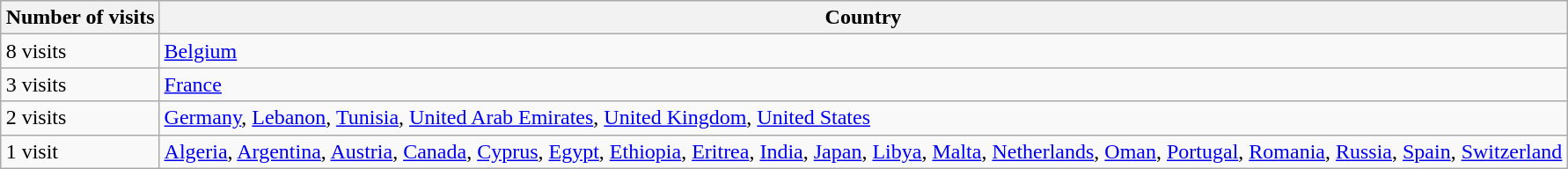<table class="wikitable" style="margin: 1em auto 1em auto">
<tr>
<th>Number of visits</th>
<th>Country</th>
</tr>
<tr>
<td>8 visits</td>
<td><a href='#'>Belgium</a></td>
</tr>
<tr>
<td>3 visits</td>
<td><a href='#'>France</a></td>
</tr>
<tr>
<td>2 visits</td>
<td><a href='#'>Germany</a>, <a href='#'>Lebanon</a>, <a href='#'>Tunisia</a>, <a href='#'>United Arab Emirates</a>, <a href='#'>United Kingdom</a>, <a href='#'>United States</a></td>
</tr>
<tr>
<td>1 visit</td>
<td><a href='#'>Algeria</a>, <a href='#'>Argentina</a>, <a href='#'>Austria</a>, <a href='#'>Canada</a>, <a href='#'>Cyprus</a>, <a href='#'>Egypt</a>, <a href='#'>Ethiopia</a>, <a href='#'>Eritrea</a>, <a href='#'>India</a>, <a href='#'>Japan</a>, <a href='#'>Libya</a>, <a href='#'>Malta</a>, <a href='#'>Netherlands</a>, <a href='#'>Oman</a>, <a href='#'>Portugal</a>, <a href='#'>Romania</a>, <a href='#'>Russia</a>, <a href='#'>Spain</a>, <a href='#'>Switzerland</a></td>
</tr>
</table>
